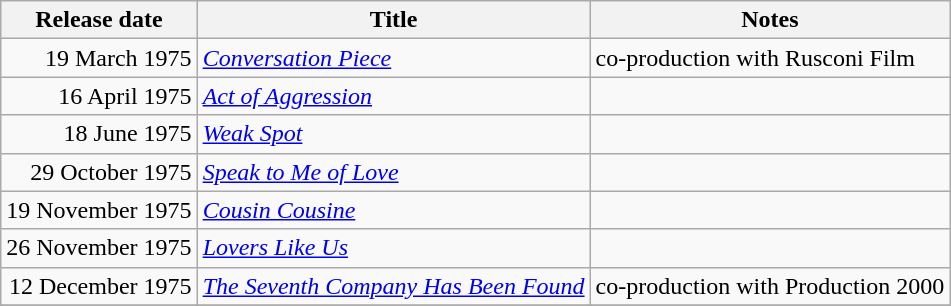<table class="wikitable sortable">
<tr>
<th scope="col">Release date</th>
<th>Title</th>
<th>Notes</th>
</tr>
<tr>
<td style="text-align:right;">19 March 1975</td>
<td><em><a href='#'>Conversation Piece</a></em></td>
<td>co-production with Rusconi Film</td>
</tr>
<tr>
<td style="text-align:right;">16 April 1975</td>
<td><em><a href='#'>Act of Aggression</a></em></td>
<td></td>
</tr>
<tr>
<td style="text-align:right;">18 June 1975</td>
<td><em><a href='#'>Weak Spot</a></em></td>
<td></td>
</tr>
<tr>
<td style="text-align:right;">29 October 1975</td>
<td><em><a href='#'>Speak to Me of Love</a></em></td>
<td></td>
</tr>
<tr>
<td style="text-align:right;">19 November 1975</td>
<td><em><a href='#'>Cousin Cousine</a></em></td>
<td></td>
</tr>
<tr>
<td style="text-align:right;">26 November 1975</td>
<td><em><a href='#'>Lovers Like Us</a></em></td>
<td></td>
</tr>
<tr>
<td style="text-align:right;">12 December 1975</td>
<td><em><a href='#'>The Seventh Company Has Been Found</a></em></td>
<td>co-production with Production 2000</td>
</tr>
<tr>
</tr>
</table>
